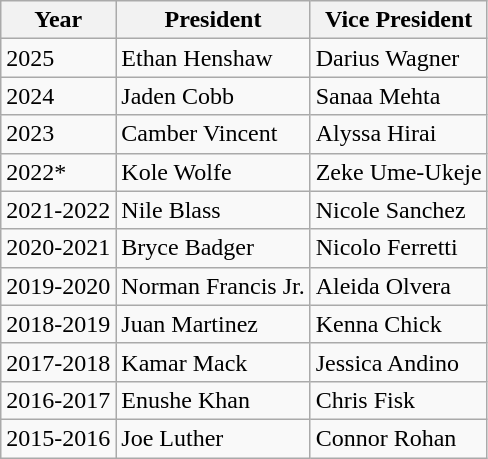<table class="wikitable">
<tr>
<th>Year</th>
<th>President</th>
<th>Vice President</th>
</tr>
<tr>
<td>2025</td>
<td>Ethan Henshaw</td>
<td>Darius Wagner</td>
</tr>
<tr>
<td>2024</td>
<td>Jaden Cobb</td>
<td>Sanaa Mehta</td>
</tr>
<tr>
<td>2023</td>
<td>Camber Vincent</td>
<td>Alyssa Hirai</td>
</tr>
<tr>
<td>2022*</td>
<td>Kole Wolfe</td>
<td>Zeke Ume-Ukeje</td>
</tr>
<tr>
<td>2021-2022</td>
<td>Nile Blass</td>
<td>Nicole Sanchez</td>
</tr>
<tr>
<td>2020-2021</td>
<td>Bryce Badger</td>
<td>Nicolo Ferretti</td>
</tr>
<tr>
<td>2019-2020</td>
<td>Norman Francis Jr.</td>
<td>Aleida Olvera</td>
</tr>
<tr>
<td>2018-2019</td>
<td>Juan Martinez</td>
<td>Kenna Chick</td>
</tr>
<tr>
<td>2017-2018</td>
<td>Kamar Mack</td>
<td>Jessica Andino</td>
</tr>
<tr>
<td>2016-2017</td>
<td>Enushe Khan</td>
<td>Chris Fisk</td>
</tr>
<tr>
<td>2015-2016</td>
<td>Joe Luther</td>
<td>Connor Rohan</td>
</tr>
</table>
